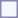<table style="border:1px solid #8888aa; background-color:#f7f8ff; padding:5px; font-size:95%; margin: 0px 12px 12px 0px;">
</table>
